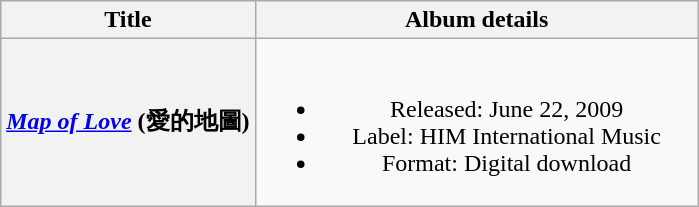<table class="wikitable plainrowheaders" style="text-align:center;">
<tr>
<th scope="col">Title</th>
<th scope="col" style="width:18em;">Album details</th>
</tr>
<tr>
<th scope="row"><em><a href='#'>Map of Love</a></em> (愛的地圖)</th>
<td><br><ul><li>Released: June 22, 2009</li><li>Label: HIM International Music</li><li>Format: Digital download</li></ul></td>
</tr>
</table>
